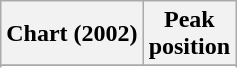<table class="wikitable sortable plainrowheaders" style="text-align:center">
<tr>
<th scope="col">Chart (2002)</th>
<th scope="col">Peak<br> position</th>
</tr>
<tr>
</tr>
<tr>
</tr>
</table>
